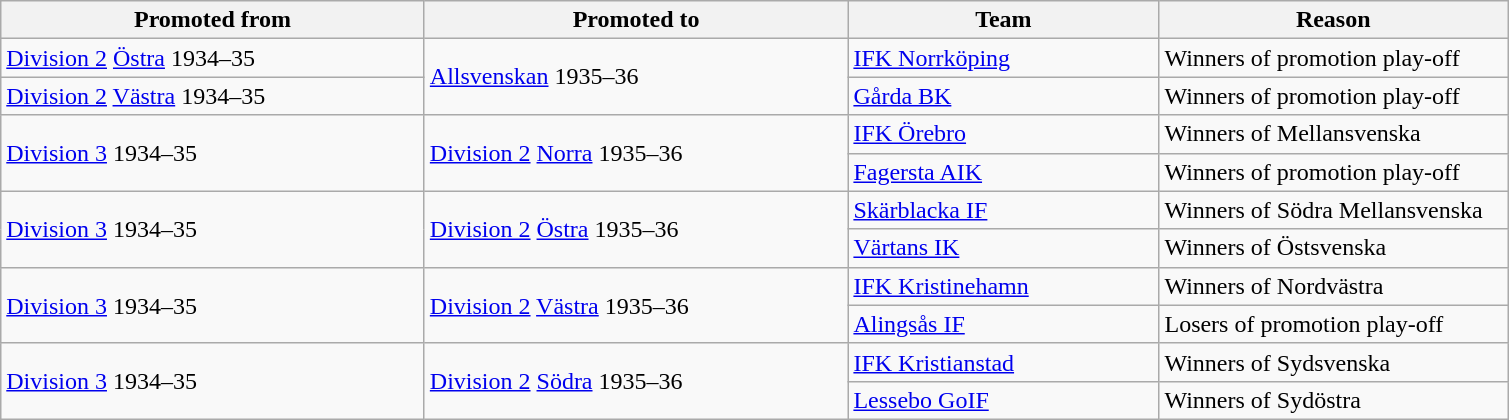<table class="wikitable" style="text-align: left;">
<tr>
<th style="width: 275px;">Promoted from</th>
<th style="width: 275px;">Promoted to</th>
<th style="width: 200px;">Team</th>
<th style="width: 225px;">Reason</th>
</tr>
<tr>
<td><a href='#'>Division 2</a> <a href='#'>Östra</a> 1934–35</td>
<td rowspan=2><a href='#'>Allsvenskan</a> 1935–36</td>
<td><a href='#'>IFK Norrköping</a></td>
<td>Winners of promotion play-off</td>
</tr>
<tr>
<td><a href='#'>Division 2</a> <a href='#'>Västra</a> 1934–35</td>
<td><a href='#'>Gårda BK</a></td>
<td>Winners of promotion play-off</td>
</tr>
<tr>
<td rowspan=2><a href='#'>Division 3</a> 1934–35</td>
<td rowspan=2><a href='#'>Division 2</a> <a href='#'>Norra</a> 1935–36</td>
<td><a href='#'>IFK Örebro</a></td>
<td>Winners of Mellansvenska</td>
</tr>
<tr>
<td><a href='#'>Fagersta AIK</a></td>
<td>Winners of promotion play-off</td>
</tr>
<tr>
<td rowspan=2><a href='#'>Division 3</a> 1934–35</td>
<td rowspan=2><a href='#'>Division 2</a> <a href='#'>Östra</a> 1935–36</td>
<td><a href='#'>Skärblacka IF</a></td>
<td>Winners of Södra Mellansvenska</td>
</tr>
<tr>
<td><a href='#'>Värtans IK</a></td>
<td>Winners of Östsvenska</td>
</tr>
<tr>
<td rowspan=2><a href='#'>Division 3</a> 1934–35</td>
<td rowspan=2><a href='#'>Division 2</a> <a href='#'>Västra</a> 1935–36</td>
<td><a href='#'>IFK Kristinehamn</a></td>
<td>Winners of Nordvästra</td>
</tr>
<tr>
<td><a href='#'>Alingsås IF</a></td>
<td>Losers of promotion play-off</td>
</tr>
<tr>
<td rowspan=2><a href='#'>Division 3</a> 1934–35</td>
<td rowspan=2><a href='#'>Division 2</a> <a href='#'>Södra</a> 1935–36</td>
<td><a href='#'>IFK Kristianstad</a></td>
<td>Winners of Sydsvenska</td>
</tr>
<tr>
<td><a href='#'>Lessebo GoIF</a></td>
<td>Winners of Sydöstra</td>
</tr>
</table>
